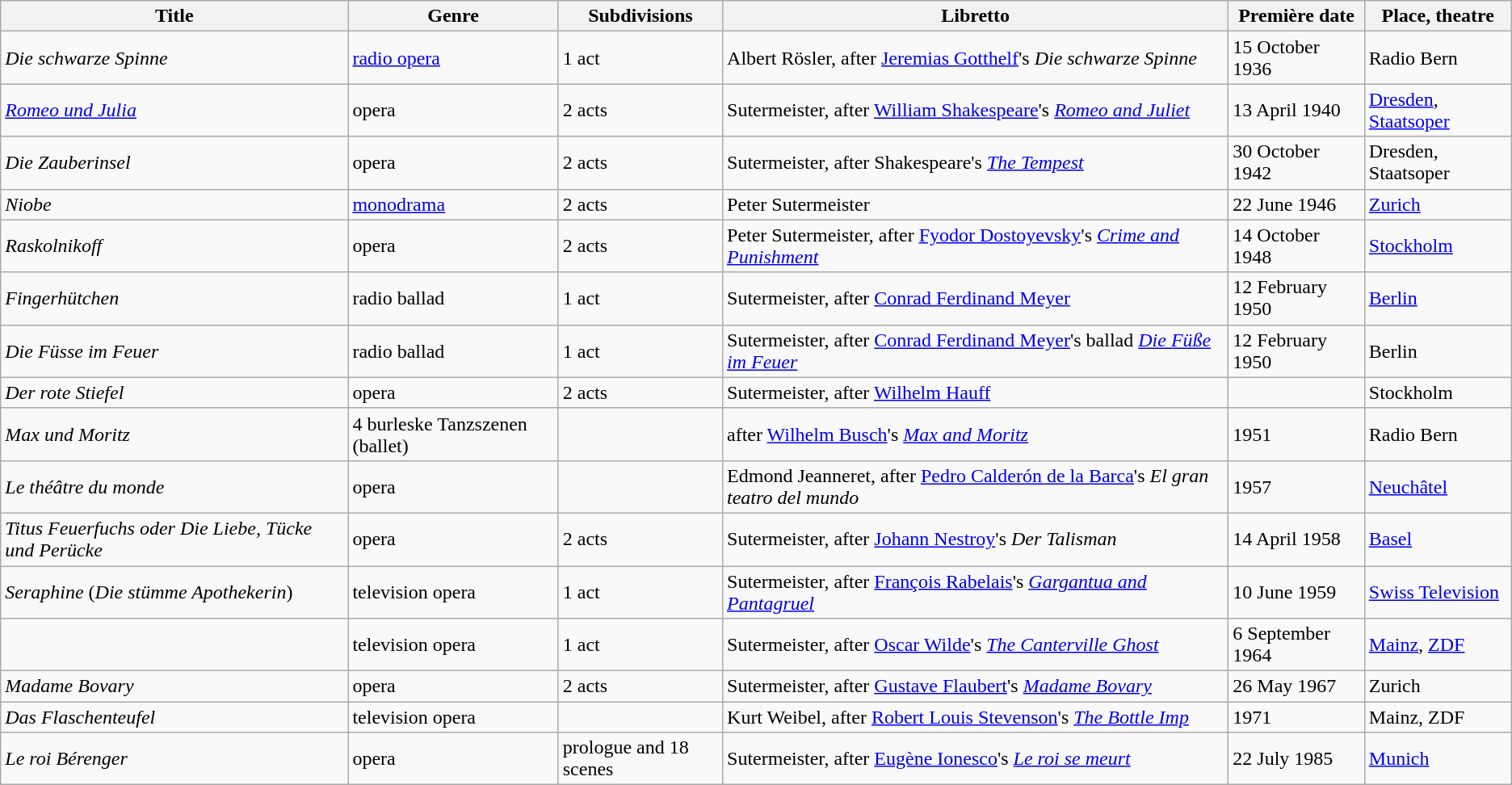<table class="wikitable sortable">
<tr>
<th>Title</th>
<th>Genre</th>
<th>Sub­divisions</th>
<th>Libretto</th>
<th>Première date</th>
<th>Place, theatre</th>
</tr>
<tr>
<td><em>Die schwarze Spinne</em></td>
<td><a href='#'>radio opera</a></td>
<td>1 act</td>
<td>Albert Rösler, after <a href='#'>Jeremias Gotthelf</a>'s <em>Die schwarze Spinne</em></td>
<td>15 October 1936</td>
<td>Radio Bern</td>
</tr>
<tr>
<td><em><a href='#'>Romeo und Julia</a></em></td>
<td>opera</td>
<td>2 acts</td>
<td>Sutermeister, after <a href='#'>William Shakespeare</a>'s <em><a href='#'>Romeo and Juliet</a></em></td>
<td>13 April 1940</td>
<td><a href='#'>Dresden</a>, <a href='#'>Staatsoper</a></td>
</tr>
<tr>
<td><em>Die Zauberinsel</em></td>
<td>opera</td>
<td>2 acts</td>
<td>Sutermeister, after Shakespeare's <em><a href='#'>The Tempest</a></em></td>
<td>30 October 1942</td>
<td>Dresden, Staatsoper</td>
</tr>
<tr>
<td><em>Niobe</em></td>
<td><a href='#'>monodrama</a></td>
<td>2 acts</td>
<td>Peter Sutermeister</td>
<td>22 June 1946</td>
<td><a href='#'>Zurich</a></td>
</tr>
<tr>
<td><em>Raskolnikoff</em></td>
<td>opera</td>
<td>2 acts</td>
<td>Peter Sutermeister, after <a href='#'>Fyodor Dostoyevsky</a>'s <em><a href='#'>Crime and Punishment</a></em></td>
<td>14 October 1948</td>
<td><a href='#'>Stockholm</a></td>
</tr>
<tr>
<td><em>Fingerhütchen</em></td>
<td>radio ballad</td>
<td>1 act</td>
<td>Sutermeister, after <a href='#'>Conrad Ferdinand Meyer</a></td>
<td>12 February 1950</td>
<td><a href='#'>Berlin</a></td>
</tr>
<tr>
<td><em>Die Füsse im Feuer</em></td>
<td>radio ballad</td>
<td>1 act</td>
<td>Sutermeister, after <a href='#'>Conrad Ferdinand Meyer</a>'s ballad <em><a href='#'>Die Füße im Feuer</a></em></td>
<td>12 February 1950</td>
<td>Berlin</td>
</tr>
<tr>
<td><em>Der rote Stiefel</em></td>
<td>opera</td>
<td>2 acts</td>
<td>Sutermeister, after <a href='#'>Wilhelm Hauff</a></td>
<td></td>
<td>Stockholm</td>
</tr>
<tr>
<td><em>Max und Moritz</em></td>
<td>4 burleske Tanzszenen (ballet)</td>
<td></td>
<td>after <a href='#'>Wilhelm Busch</a>'s <em><a href='#'>Max and Moritz</a></em></td>
<td>1951</td>
<td>Radio Bern</td>
</tr>
<tr>
<td><em>Le théâtre du monde</em></td>
<td>opera</td>
<td></td>
<td>Edmond Jeanneret, after <a href='#'>Pedro Calderón de la Barca</a>'s <em>El gran teatro del mundo</em></td>
<td>1957</td>
<td><a href='#'>Neuchâtel</a></td>
</tr>
<tr>
<td><em>Titus Feuerfuchs oder Die Liebe, Tücke und Perücke</em></td>
<td>opera</td>
<td>2 acts</td>
<td>Sutermeister, after <a href='#'>Johann Nestroy</a>'s <em>Der Talisman</em></td>
<td>14 April 1958</td>
<td><a href='#'>Basel</a></td>
</tr>
<tr>
<td><em>Seraphine</em> (<em>Die stümme Apothekerin</em>)</td>
<td>television opera</td>
<td>1 act</td>
<td>Sutermeister, after <a href='#'>François Rabelais</a>'s <em><a href='#'>Gargantua and Pantagruel</a></em></td>
<td>10 June 1959</td>
<td><a href='#'>Swiss Television</a></td>
</tr>
<tr>
<td><em></em></td>
<td>television opera</td>
<td>1 act</td>
<td>Sutermeister, after <a href='#'>Oscar Wilde</a>'s <em><a href='#'>The Canterville Ghost</a></em></td>
<td>6 September 1964</td>
<td><a href='#'>Mainz</a>, <a href='#'>ZDF</a></td>
</tr>
<tr>
<td><em>Madame Bovary</em></td>
<td>opera</td>
<td>2 acts</td>
<td>Sutermeister, after <a href='#'>Gustave Flaubert</a>'s <em><a href='#'>Madame Bovary</a></em></td>
<td>26 May 1967</td>
<td>Zurich</td>
</tr>
<tr>
<td><em>Das Flaschenteufel</em></td>
<td>television opera</td>
<td></td>
<td>Kurt Weibel, after <a href='#'>Robert Louis Stevenson</a>'s <em><a href='#'>The Bottle Imp</a></em></td>
<td>1971</td>
<td>Mainz, ZDF</td>
</tr>
<tr>
<td><em>Le roi Bérenger</em></td>
<td>opera</td>
<td>prologue and 18 scenes</td>
<td>Sutermeister, after <a href='#'>Eugène Ionesco</a>'s <em><a href='#'>Le roi se meurt</a></em></td>
<td>22 July 1985</td>
<td><a href='#'>Munich</a></td>
</tr>
</table>
